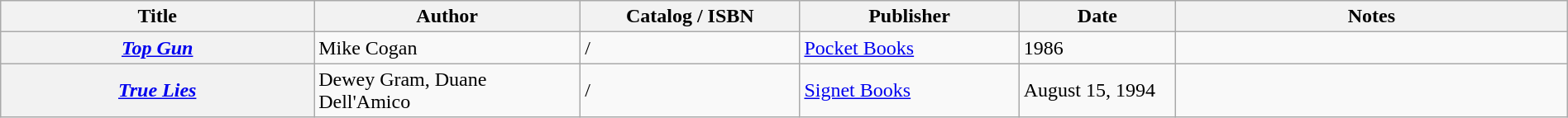<table class="wikitable sortable" style="width:100%;">
<tr>
<th width=20%>Title</th>
<th width=17%>Author</th>
<th width=14%>Catalog / ISBN</th>
<th width=14%>Publisher</th>
<th width=10%>Date</th>
<th width=25%>Notes</th>
</tr>
<tr>
<th><em><a href='#'>Top Gun</a></em></th>
<td>Mike Cogan</td>
<td> / </td>
<td><a href='#'>Pocket Books</a></td>
<td>1986</td>
<td></td>
</tr>
<tr>
<th><em><a href='#'>True Lies</a></em></th>
<td>Dewey Gram, Duane Dell'Amico</td>
<td> / </td>
<td><a href='#'>Signet Books</a></td>
<td>August 15, 1994</td>
<td></td>
</tr>
</table>
